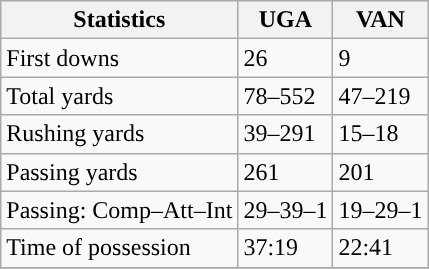<table class="wikitable" style="float: left;">
<tr>
<th>Statistics</th>
<th>UGA</th>
<th>VAN</th>
</tr>
<tr>
<td>First downs</td>
<td>26</td>
<td>9</td>
</tr>
<tr>
<td>Total yards</td>
<td>78–552</td>
<td>47–219</td>
</tr>
<tr>
<td>Rushing yards</td>
<td>39–291</td>
<td>15–18</td>
</tr>
<tr>
<td>Passing yards</td>
<td>261</td>
<td>201</td>
</tr>
<tr>
<td>Passing: Comp–Att–Int</td>
<td>29–39–1</td>
<td>19–29–1</td>
</tr>
<tr>
<td>Time of possession</td>
<td>37:19</td>
<td>22:41</td>
</tr>
<tr>
</tr>
</table>
